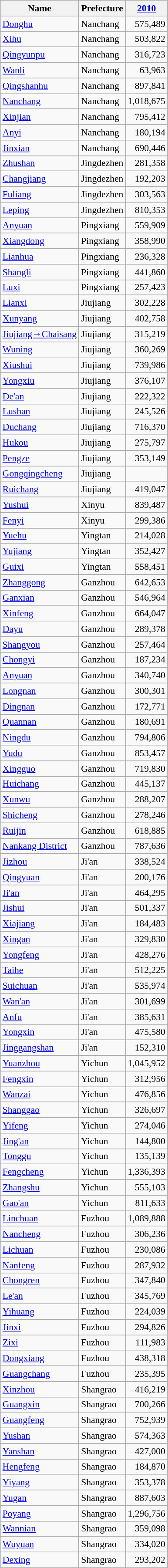<table class="wikitable sortable" style="font-size:90%;" align="center">
<tr>
<th>Name</th>
<th>Prefecture</th>
<th><a href='#'>2010</a></th>
</tr>
<tr>
<td><a href='#'>Donghu</a></td>
<td>Nanchang</td>
<td style="text-align: right;">575,489</td>
</tr>
<tr>
<td><a href='#'>Xihu</a></td>
<td>Nanchang</td>
<td style="text-align: right;">503,822</td>
</tr>
<tr>
<td><a href='#'>Qingyunpu</a></td>
<td>Nanchang</td>
<td style="text-align: right;">316,723</td>
</tr>
<tr>
<td><a href='#'>Wanli</a></td>
<td>Nanchang</td>
<td style="text-align: right;">63,963</td>
</tr>
<tr>
<td><a href='#'>Qingshanhu</a></td>
<td>Nanchang</td>
<td style="text-align: right;">897,841</td>
</tr>
<tr>
<td><a href='#'>Nanchang</a></td>
<td>Nanchang</td>
<td style="text-align: right;">1,018,675</td>
</tr>
<tr>
<td><a href='#'>Xinjian</a></td>
<td>Nanchang</td>
<td style="text-align: right;">795,412</td>
</tr>
<tr>
<td><a href='#'>Anyi</a></td>
<td>Nanchang</td>
<td style="text-align: right;">180,194</td>
</tr>
<tr>
<td><a href='#'>Jinxian</a></td>
<td>Nanchang</td>
<td style="text-align: right;">690,446</td>
</tr>
<tr>
</tr>
<tr>
<td><a href='#'>Zhushan</a></td>
<td>Jingdezhen</td>
<td style="text-align: right;">281,358</td>
</tr>
<tr>
<td><a href='#'>Changjiang</a></td>
<td>Jingdezhen</td>
<td style="text-align: right;">192,203</td>
</tr>
<tr>
<td><a href='#'>Fuliang</a></td>
<td>Jingdezhen</td>
<td style="text-align: right;">303,563</td>
</tr>
<tr>
<td><a href='#'>Leping</a></td>
<td>Jingdezhen</td>
<td style="text-align: right;">810,353</td>
</tr>
<tr>
</tr>
<tr>
<td><a href='#'>Anyuan</a></td>
<td>Pingxiang</td>
<td style="text-align: right;">559,909</td>
</tr>
<tr>
<td><a href='#'>Xiangdong</a></td>
<td>Pingxiang</td>
<td style="text-align: right;">358,990</td>
</tr>
<tr>
<td><a href='#'>Lianhua</a></td>
<td>Pingxiang</td>
<td style="text-align: right;">236,328</td>
</tr>
<tr>
<td><a href='#'>Shangli</a></td>
<td>Pingxiang</td>
<td style="text-align: right;">441,860</td>
</tr>
<tr>
<td><a href='#'>Luxi</a></td>
<td>Pingxiang</td>
<td style="text-align: right;">257,423</td>
</tr>
<tr>
</tr>
<tr>
<td><a href='#'>Lianxi</a></td>
<td>Jiujiang</td>
<td style="text-align: right;">302,228</td>
</tr>
<tr>
<td><a href='#'>Xunyang</a></td>
<td>Jiujiang</td>
<td style="text-align: right;">402,758</td>
</tr>
<tr>
<td><a href='#'>Jiujiang→Chaisang</a></td>
<td>Jiujiang</td>
<td style="text-align: right;">315,219</td>
</tr>
<tr>
<td><a href='#'>Wuning</a></td>
<td>Jiujiang</td>
<td style="text-align: right;">360,269</td>
</tr>
<tr>
<td><a href='#'>Xiushui</a></td>
<td>Jiujiang</td>
<td style="text-align: right;">739,986</td>
</tr>
<tr>
<td><a href='#'>Yongxiu</a></td>
<td>Jiujiang</td>
<td style="text-align: right;">376,107</td>
</tr>
<tr>
<td><a href='#'>De'an</a></td>
<td>Jiujiang</td>
<td style="text-align: right;">222,322</td>
</tr>
<tr>
<td><a href='#'>Lushan</a></td>
<td>Jiujiang</td>
<td style="text-align: right;">245,526</td>
</tr>
<tr>
<td><a href='#'>Duchang</a></td>
<td>Jiujiang</td>
<td style="text-align: right;">716,370</td>
</tr>
<tr>
<td><a href='#'>Hukou</a></td>
<td>Jiujiang</td>
<td style="text-align: right;">275,797</td>
</tr>
<tr>
<td><a href='#'>Pengze</a></td>
<td>Jiujiang</td>
<td style="text-align: right;">353,149</td>
</tr>
<tr>
<td><a href='#'>Gongqingcheng</a></td>
<td>Jiujiang</td>
<td style="text-align: right;"></td>
</tr>
<tr>
<td><a href='#'>Ruichang</a></td>
<td>Jiujiang</td>
<td style="text-align: right;">419,047</td>
</tr>
<tr>
</tr>
<tr>
<td><a href='#'>Yushui</a></td>
<td>Xinyu</td>
<td style="text-align: right;">839,487</td>
</tr>
<tr>
<td><a href='#'>Fenyi</a></td>
<td>Xinyu</td>
<td style="text-align: right;">299,386</td>
</tr>
<tr>
</tr>
<tr>
<td><a href='#'>Yuehu</a></td>
<td>Yingtan</td>
<td style="text-align: right;">214,028</td>
</tr>
<tr>
<td><a href='#'>Yujiang</a></td>
<td>Yingtan</td>
<td style="text-align: right;">352,427</td>
</tr>
<tr>
<td><a href='#'>Guixi</a></td>
<td>Yingtan</td>
<td style="text-align: right;">558,451</td>
</tr>
<tr>
</tr>
<tr>
<td><a href='#'>Zhanggong</a></td>
<td>Ganzhou</td>
<td style="text-align: right;">642,653</td>
</tr>
<tr>
<td><a href='#'>Ganxian</a></td>
<td>Ganzhou</td>
<td style="text-align: right;">546,964</td>
</tr>
<tr>
<td><a href='#'>Xinfeng</a></td>
<td>Ganzhou</td>
<td style="text-align: right;">664,047</td>
</tr>
<tr>
<td><a href='#'>Dayu</a></td>
<td>Ganzhou</td>
<td style="text-align: right;">289,378</td>
</tr>
<tr>
<td><a href='#'>Shangyou</a></td>
<td>Ganzhou</td>
<td style="text-align: right;">257,464</td>
</tr>
<tr>
<td><a href='#'>Chongyi</a></td>
<td>Ganzhou</td>
<td style="text-align: right;">187,234</td>
</tr>
<tr>
<td><a href='#'>Anyuan</a></td>
<td>Ganzhou</td>
<td style="text-align: right;">340,740</td>
</tr>
<tr>
<td><a href='#'>Longnan</a></td>
<td>Ganzhou</td>
<td style="text-align: right;">300,301</td>
</tr>
<tr>
<td><a href='#'>Dingnan</a></td>
<td>Ganzhou</td>
<td style="text-align: right;">172,771</td>
</tr>
<tr>
<td><a href='#'>Quannan</a></td>
<td>Ganzhou</td>
<td style="text-align: right;">180,691</td>
</tr>
<tr>
<td><a href='#'>Ningdu</a></td>
<td>Ganzhou</td>
<td style="text-align: right;">794,806</td>
</tr>
<tr>
<td><a href='#'>Yudu</a></td>
<td>Ganzhou</td>
<td style="text-align: right;">853,457</td>
</tr>
<tr>
<td><a href='#'>Xingguo</a></td>
<td>Ganzhou</td>
<td style="text-align: right;">719,830</td>
</tr>
<tr>
<td><a href='#'>Huichang</a></td>
<td>Ganzhou</td>
<td style="text-align: right;">445,137</td>
</tr>
<tr>
<td><a href='#'>Xunwu</a></td>
<td>Ganzhou</td>
<td style="text-align: right;">288,207</td>
</tr>
<tr>
<td><a href='#'>Shicheng</a></td>
<td>Ganzhou</td>
<td style="text-align: right;">278,246</td>
</tr>
<tr>
<td><a href='#'>Ruijin</a></td>
<td>Ganzhou</td>
<td style="text-align: right;">618,885</td>
</tr>
<tr>
<td><a href='#'>Nankang District</a></td>
<td>Ganzhou</td>
<td style="text-align: right;">787,636</td>
</tr>
<tr>
</tr>
<tr>
<td><a href='#'>Jizhou</a></td>
<td>Ji'an</td>
<td style="text-align: right;">338,524</td>
</tr>
<tr>
<td><a href='#'>Qingyuan</a></td>
<td>Ji'an</td>
<td style="text-align: right;">200,176</td>
</tr>
<tr>
<td><a href='#'>Ji'an</a></td>
<td>Ji'an</td>
<td style="text-align: right;">464,295</td>
</tr>
<tr>
<td><a href='#'>Jishui</a></td>
<td>Ji'an</td>
<td style="text-align: right;">501,337</td>
</tr>
<tr>
<td><a href='#'>Xiajiang</a></td>
<td>Ji'an</td>
<td style="text-align: right;">184,483</td>
</tr>
<tr>
<td><a href='#'>Xingan</a></td>
<td>Ji'an</td>
<td style="text-align: right;">329,830</td>
</tr>
<tr>
<td><a href='#'>Yongfeng</a></td>
<td>Ji'an</td>
<td style="text-align: right;">428,276</td>
</tr>
<tr>
<td><a href='#'>Taihe</a></td>
<td>Ji'an</td>
<td style="text-align: right;">512,225</td>
</tr>
<tr>
<td><a href='#'>Suichuan</a></td>
<td>Ji'an</td>
<td style="text-align: right;">535,974</td>
</tr>
<tr>
<td><a href='#'>Wan'an</a></td>
<td>Ji'an</td>
<td style="text-align: right;">301,699</td>
</tr>
<tr>
<td><a href='#'>Anfu</a></td>
<td>Ji'an</td>
<td style="text-align: right;">385,631</td>
</tr>
<tr>
<td><a href='#'>Yongxin</a></td>
<td>Ji'an</td>
<td style="text-align: right;">475,580</td>
</tr>
<tr>
<td><a href='#'>Jinggangshan</a></td>
<td>Ji'an</td>
<td style="text-align: right;">152,310</td>
</tr>
<tr>
</tr>
<tr>
<td><a href='#'>Yuanzhou</a></td>
<td>Yichun</td>
<td style="text-align: right;">1,045,952</td>
</tr>
<tr>
<td><a href='#'>Fengxin</a></td>
<td>Yichun</td>
<td style="text-align: right;">312,956</td>
</tr>
<tr>
<td><a href='#'>Wanzai</a></td>
<td>Yichun</td>
<td style="text-align: right;">476,856</td>
</tr>
<tr>
<td><a href='#'>Shanggao</a></td>
<td>Yichun</td>
<td style="text-align: right;">326,697</td>
</tr>
<tr>
<td><a href='#'>Yifeng</a></td>
<td>Yichun</td>
<td style="text-align: right;">274,046</td>
</tr>
<tr>
<td><a href='#'>Jing'an</a></td>
<td>Yichun</td>
<td style="text-align: right;">144,800</td>
</tr>
<tr>
<td><a href='#'>Tonggu</a></td>
<td>Yichun</td>
<td style="text-align: right;">135,139</td>
</tr>
<tr>
<td><a href='#'>Fengcheng</a></td>
<td>Yichun</td>
<td style="text-align: right;">1,336,393</td>
</tr>
<tr>
<td><a href='#'>Zhangshu</a></td>
<td>Yichun</td>
<td style="text-align: right;">555,103</td>
</tr>
<tr>
<td><a href='#'>Gao'an</a></td>
<td>Yichun</td>
<td style="text-align: right;">811,633</td>
</tr>
<tr>
</tr>
<tr>
<td><a href='#'>Linchuan</a></td>
<td>Fuzhou</td>
<td style="text-align: right;">1,089,888</td>
</tr>
<tr>
<td><a href='#'>Nancheng</a></td>
<td>Fuzhou</td>
<td style="text-align: right;">306,236</td>
</tr>
<tr>
<td><a href='#'>Lichuan</a></td>
<td>Fuzhou</td>
<td style="text-align: right;">230,086</td>
</tr>
<tr>
<td><a href='#'>Nanfeng</a></td>
<td>Fuzhou</td>
<td style="text-align: right;">287,932</td>
</tr>
<tr>
<td><a href='#'>Chongren</a></td>
<td>Fuzhou</td>
<td style="text-align: right;">347,840</td>
</tr>
<tr>
<td><a href='#'>Le'an</a></td>
<td>Fuzhou</td>
<td style="text-align: right;">345,769</td>
</tr>
<tr>
<td><a href='#'>Yihuang</a></td>
<td>Fuzhou</td>
<td style="text-align: right;">224,039</td>
</tr>
<tr>
<td><a href='#'>Jinxi</a></td>
<td>Fuzhou</td>
<td style="text-align: right;">294,826</td>
</tr>
<tr>
<td><a href='#'>Zixi</a></td>
<td>Fuzhou</td>
<td style="text-align: right;">111,983</td>
</tr>
<tr>
<td><a href='#'>Dongxiang</a></td>
<td>Fuzhou</td>
<td style="text-align: right;">438,318</td>
</tr>
<tr>
<td><a href='#'>Guangchang</a></td>
<td>Fuzhou</td>
<td style="text-align: right;">235,395</td>
</tr>
<tr>
</tr>
<tr>
<td><a href='#'>Xinzhou</a></td>
<td>Shangrao</td>
<td style="text-align: right;">416,219</td>
</tr>
<tr>
<td><a href='#'>Guangxin</a></td>
<td>Shangrao</td>
<td style="text-align: right;">700,266</td>
</tr>
<tr>
<td><a href='#'>Guangfeng</a></td>
<td>Shangrao</td>
<td style="text-align: right;">752,939</td>
</tr>
<tr>
<td><a href='#'>Yushan</a></td>
<td>Shangrao</td>
<td style="text-align: right;">574,363</td>
</tr>
<tr>
<td><a href='#'>Yanshan</a></td>
<td>Shangrao</td>
<td style="text-align: right;">427,000</td>
</tr>
<tr>
<td><a href='#'>Hengfeng</a></td>
<td>Shangrao</td>
<td style="text-align: right;">184,870</td>
</tr>
<tr>
<td><a href='#'>Yiyang</a></td>
<td>Shangrao</td>
<td style="text-align: right;">353,378</td>
</tr>
<tr>
<td><a href='#'>Yugan</a></td>
<td>Shangrao</td>
<td style="text-align: right;">887,603</td>
</tr>
<tr>
<td><a href='#'>Poyang</a></td>
<td>Shangrao</td>
<td style="text-align: right;">1,296,756</td>
</tr>
<tr>
<td><a href='#'>Wannian</a></td>
<td>Shangrao</td>
<td style="text-align: right;">359,098</td>
</tr>
<tr>
<td><a href='#'>Wuyuan</a></td>
<td>Shangrao</td>
<td style="text-align: right;">334,020</td>
</tr>
<tr>
<td><a href='#'>Dexing</a></td>
<td>Shangrao</td>
<td style="text-align: right;">293,202</td>
</tr>
</table>
